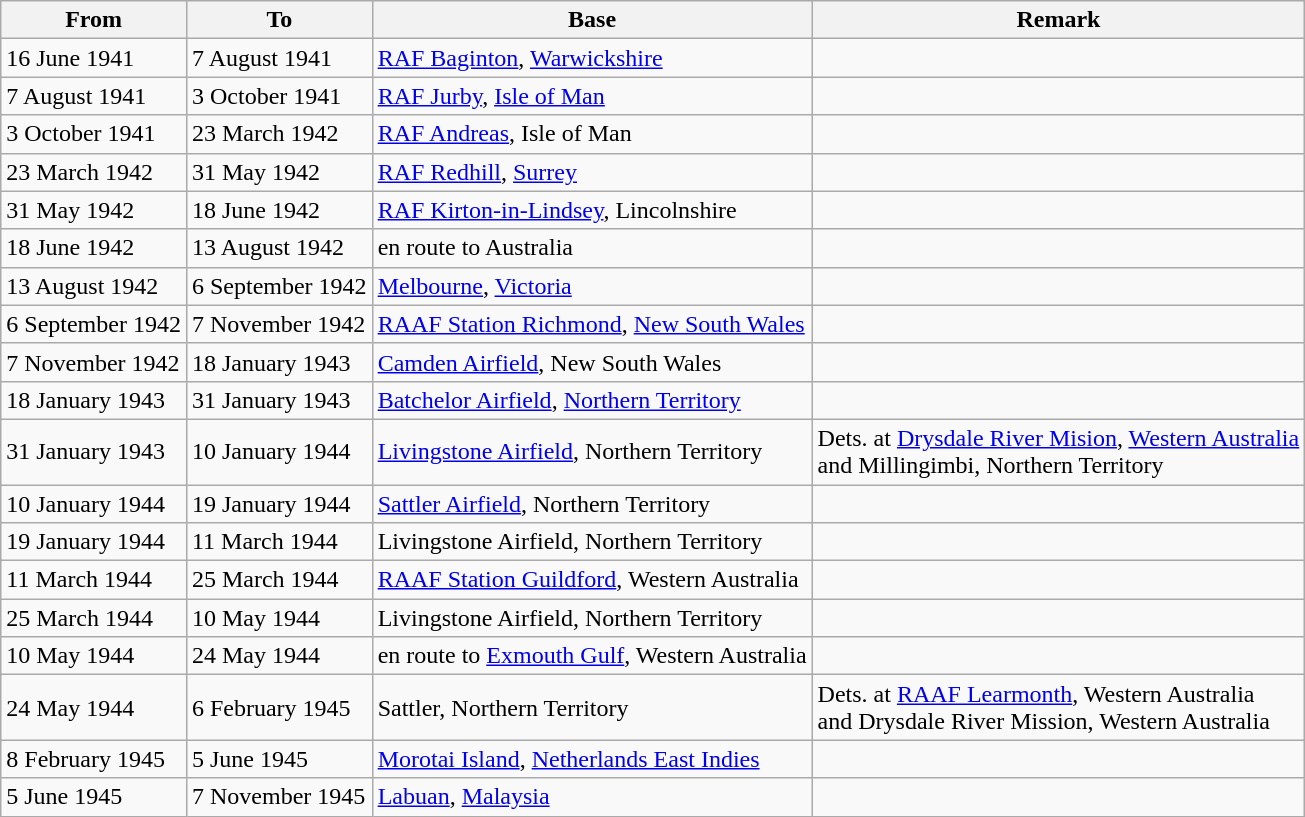<table class="wikitable">
<tr>
<th>From</th>
<th>To</th>
<th>Base</th>
<th>Remark</th>
</tr>
<tr>
<td>16 June 1941</td>
<td>7 August 1941</td>
<td><a href='#'>RAF Baginton</a>, <a href='#'>Warwickshire</a></td>
<td></td>
</tr>
<tr>
<td>7 August 1941</td>
<td>3 October 1941</td>
<td><a href='#'>RAF Jurby</a>, <a href='#'>Isle of Man</a></td>
<td></td>
</tr>
<tr>
<td>3 October 1941</td>
<td>23 March 1942</td>
<td><a href='#'>RAF Andreas</a>, Isle of Man</td>
<td></td>
</tr>
<tr>
<td>23 March 1942</td>
<td>31 May 1942</td>
<td><a href='#'>RAF Redhill</a>, <a href='#'>Surrey</a></td>
<td></td>
</tr>
<tr>
<td>31 May 1942</td>
<td>18 June 1942</td>
<td><a href='#'>RAF Kirton-in-Lindsey</a>, Lincolnshire</td>
<td></td>
</tr>
<tr>
<td>18 June 1942</td>
<td>13 August 1942</td>
<td>en route to Australia</td>
<td></td>
</tr>
<tr>
<td>13 August 1942</td>
<td>6 September 1942</td>
<td><a href='#'>Melbourne</a>, <a href='#'>Victoria</a></td>
<td></td>
</tr>
<tr>
<td>6 September 1942</td>
<td>7 November 1942</td>
<td><a href='#'>RAAF Station Richmond</a>, <a href='#'>New South Wales</a></td>
<td></td>
</tr>
<tr>
<td>7 November 1942</td>
<td>18 January 1943</td>
<td><a href='#'>Camden Airfield</a>, New South Wales</td>
<td></td>
</tr>
<tr>
<td>18 January 1943</td>
<td>31 January 1943</td>
<td><a href='#'>Batchelor Airfield</a>, <a href='#'>Northern Territory</a></td>
<td></td>
</tr>
<tr>
<td>31 January 1943</td>
<td>10 January 1944</td>
<td><a href='#'>Livingstone Airfield</a>, Northern Territory</td>
<td>Dets. at <a href='#'>Drysdale River Mision</a>, <a href='#'>Western Australia</a><br> and Millingimbi, Northern Territory</td>
</tr>
<tr>
<td>10 January 1944</td>
<td>19 January 1944</td>
<td><a href='#'>Sattler Airfield</a>, Northern Territory</td>
<td></td>
</tr>
<tr>
<td>19 January 1944</td>
<td>11 March 1944</td>
<td>Livingstone Airfield, Northern Territory</td>
<td></td>
</tr>
<tr>
<td>11 March 1944</td>
<td>25 March 1944</td>
<td><a href='#'>RAAF Station Guildford</a>, Western Australia</td>
<td></td>
</tr>
<tr>
<td>25 March 1944</td>
<td>10 May 1944</td>
<td>Livingstone Airfield, Northern Territory</td>
<td></td>
</tr>
<tr>
<td>10 May 1944</td>
<td>24 May 1944</td>
<td>en route to <a href='#'>Exmouth Gulf</a>, Western Australia</td>
<td></td>
</tr>
<tr>
<td>24 May 1944</td>
<td>6 February 1945</td>
<td>Sattler, Northern Territory</td>
<td>Dets. at <a href='#'>RAAF Learmonth</a>, Western Australia<br> and Drysdale River Mission, Western Australia</td>
</tr>
<tr>
<td>8 February 1945</td>
<td>5 June 1945</td>
<td><a href='#'>Morotai Island</a>, <a href='#'>Netherlands East Indies</a></td>
<td></td>
</tr>
<tr>
<td>5 June 1945</td>
<td>7 November 1945</td>
<td><a href='#'>Labuan</a>, <a href='#'>Malaysia</a></td>
<td></td>
</tr>
</table>
